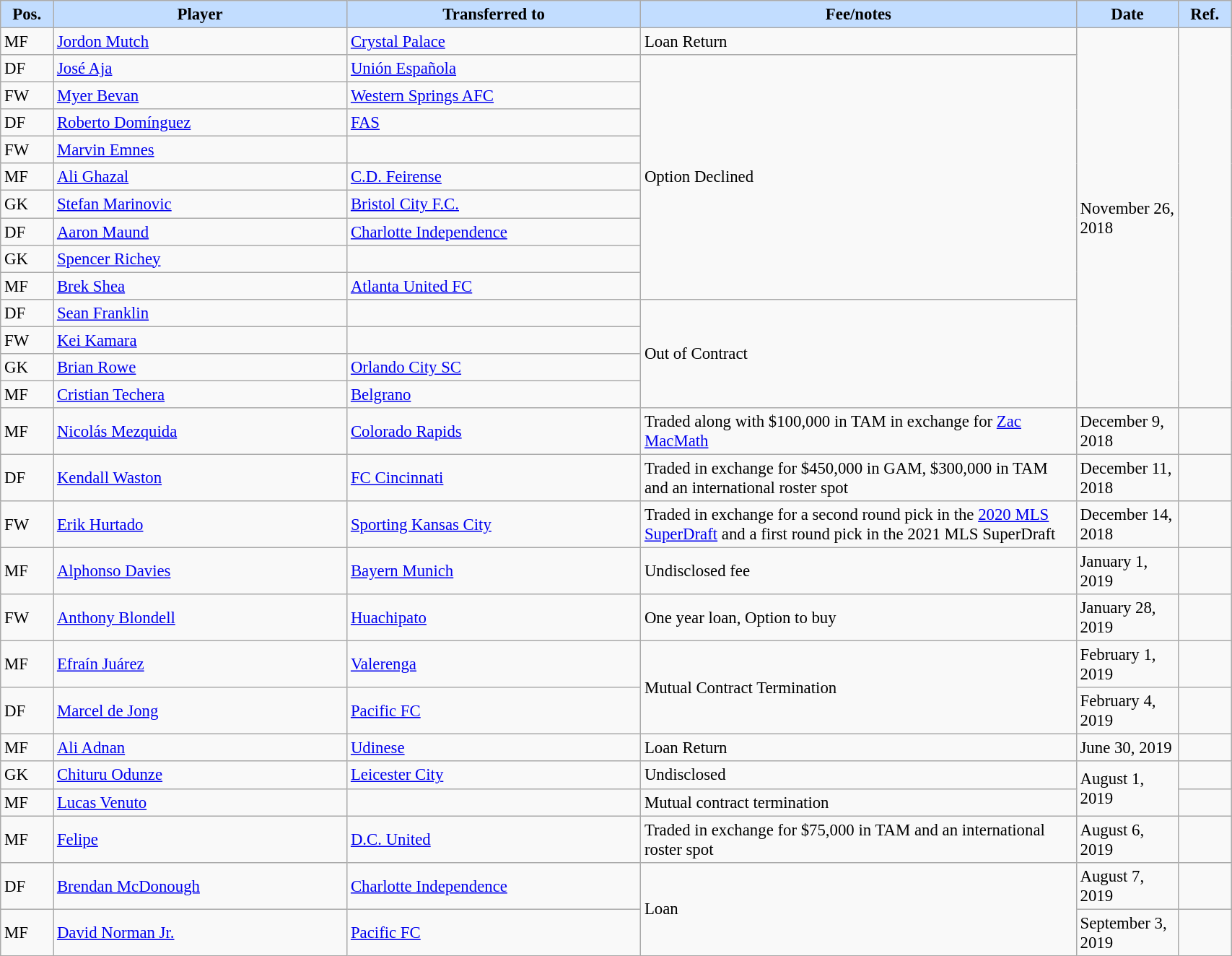<table class="wikitable sortable" style="width:90%; text-align:center; font-size:95%; text-align:left;">
<tr>
<th style="background:#c2ddff; width:30px;">Pos.</th>
<th style="background:#c2ddff; width:200px;">Player</th>
<th style="background:#c2ddff; width:200px;">Transferred to</th>
<th style="background:#c2ddff; width:300px;">Fee/notes</th>
<th style="background:#c2ddff; width:30px;">Date</th>
<th style="background:#c2ddff; width:30px;">Ref.</th>
</tr>
<tr>
<td>MF</td>
<td> <a href='#'>Jordon Mutch</a></td>
<td> <a href='#'>Crystal Palace</a></td>
<td>Loan Return</td>
<td rowspan=14>November 26, 2018</td>
<td rowspan=14></td>
</tr>
<tr>
<td>DF</td>
<td> <a href='#'>José Aja</a></td>
<td> <a href='#'>Unión Española</a></td>
<td rowspan=9>Option Declined</td>
</tr>
<tr>
<td>FW</td>
<td> <a href='#'>Myer Bevan</a></td>
<td> <a href='#'>Western Springs AFC</a></td>
</tr>
<tr>
<td>DF</td>
<td> <a href='#'>Roberto Domínguez</a></td>
<td> <a href='#'>FAS</a></td>
</tr>
<tr>
<td>FW</td>
<td> <a href='#'>Marvin Emnes</a></td>
<td></td>
</tr>
<tr>
<td>MF</td>
<td> <a href='#'>Ali Ghazal</a></td>
<td> <a href='#'>C.D. Feirense</a></td>
</tr>
<tr>
<td>GK</td>
<td> <a href='#'>Stefan Marinovic</a></td>
<td> <a href='#'>Bristol City F.C.</a></td>
</tr>
<tr>
<td>DF</td>
<td> <a href='#'>Aaron Maund</a></td>
<td> <a href='#'>Charlotte Independence</a></td>
</tr>
<tr>
<td>GK</td>
<td> <a href='#'>Spencer Richey</a></td>
<td></td>
</tr>
<tr>
<td>MF</td>
<td> <a href='#'>Brek Shea</a></td>
<td> <a href='#'>Atlanta United FC</a></td>
</tr>
<tr>
<td>DF</td>
<td> <a href='#'>Sean Franklin</a></td>
<td></td>
<td rowspan=4>Out of Contract</td>
</tr>
<tr>
<td>FW</td>
<td> <a href='#'>Kei Kamara</a></td>
<td></td>
</tr>
<tr>
<td>GK</td>
<td> <a href='#'>Brian Rowe</a></td>
<td> <a href='#'>Orlando City SC</a></td>
</tr>
<tr>
<td>MF</td>
<td> <a href='#'>Cristian Techera</a></td>
<td> <a href='#'>Belgrano</a></td>
</tr>
<tr>
<td>MF</td>
<td> <a href='#'>Nicolás Mezquida</a></td>
<td> <a href='#'>Colorado Rapids</a></td>
<td>Traded along with $100,000 in TAM in exchange for <a href='#'>Zac MacMath</a></td>
<td>December 9, 2018</td>
<td></td>
</tr>
<tr>
<td>DF</td>
<td> <a href='#'>Kendall Waston</a></td>
<td> <a href='#'>FC Cincinnati</a></td>
<td>Traded in exchange for $450,000 in GAM, $300,000 in TAM and an international roster spot</td>
<td>December 11, 2018</td>
<td></td>
</tr>
<tr>
<td>FW</td>
<td> <a href='#'>Erik Hurtado</a></td>
<td> <a href='#'>Sporting Kansas City</a></td>
<td>Traded in exchange for a second round pick in the <a href='#'>2020 MLS SuperDraft</a> and a first round pick in the 2021 MLS SuperDraft</td>
<td>December 14, 2018</td>
<td></td>
</tr>
<tr>
<td>MF</td>
<td> <a href='#'>Alphonso Davies</a></td>
<td> <a href='#'>Bayern Munich</a></td>
<td>Undisclosed fee</td>
<td>January 1, 2019</td>
<td></td>
</tr>
<tr>
<td>FW</td>
<td> <a href='#'>Anthony Blondell</a></td>
<td> <a href='#'>Huachipato</a></td>
<td>One year loan, Option to buy</td>
<td>January 28, 2019</td>
<td></td>
</tr>
<tr>
<td>MF</td>
<td> <a href='#'>Efraín Juárez</a></td>
<td> <a href='#'>Valerenga</a></td>
<td rowspan=2>Mutual Contract Termination</td>
<td>February 1, 2019</td>
<td></td>
</tr>
<tr>
<td>DF</td>
<td> <a href='#'>Marcel de Jong</a></td>
<td> <a href='#'>Pacific FC</a></td>
<td>February 4, 2019</td>
<td></td>
</tr>
<tr>
<td>MF</td>
<td> <a href='#'>Ali Adnan</a></td>
<td> <a href='#'>Udinese</a></td>
<td>Loan Return</td>
<td>June 30, 2019</td>
<td></td>
</tr>
<tr>
<td>GK</td>
<td> <a href='#'>Chituru Odunze</a></td>
<td> <a href='#'>Leicester City</a></td>
<td>Undisclosed</td>
<td rowspan=2>August 1, 2019</td>
<td></td>
</tr>
<tr>
<td>MF</td>
<td> <a href='#'>Lucas Venuto</a></td>
<td></td>
<td>Mutual contract termination</td>
<td></td>
</tr>
<tr>
<td>MF</td>
<td> <a href='#'>Felipe</a></td>
<td> <a href='#'>D.C. United</a></td>
<td>Traded in exchange for $75,000 in TAM and an international roster spot</td>
<td>August 6, 2019</td>
<td></td>
</tr>
<tr>
<td>DF</td>
<td> <a href='#'>Brendan McDonough</a></td>
<td> <a href='#'>Charlotte Independence</a></td>
<td rowspan=2>Loan</td>
<td>August 7, 2019</td>
<td></td>
</tr>
<tr>
<td>MF</td>
<td> <a href='#'>David Norman Jr.</a></td>
<td> <a href='#'>Pacific FC</a></td>
<td>September 3, 2019</td>
<td></td>
</tr>
</table>
